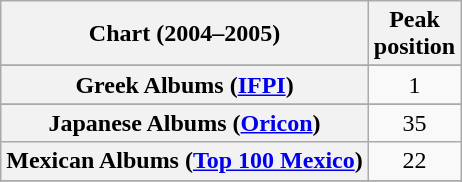<table class="wikitable sortable plainrowheaders" style="text-align:center">
<tr>
<th scope="col">Chart (2004–2005)</th>
<th scope="col">Peak<br>position</th>
</tr>
<tr>
</tr>
<tr>
</tr>
<tr>
</tr>
<tr>
</tr>
<tr>
</tr>
<tr>
</tr>
<tr>
</tr>
<tr>
<th scope="row">Greek Albums (<a href='#'>IFPI</a>)</th>
<td>1</td>
</tr>
<tr>
</tr>
<tr>
</tr>
<tr>
<th scope="row">Japanese Albums (<a href='#'>Oricon</a>)</th>
<td>35</td>
</tr>
<tr>
<th scope="row">Mexican Albums (<a href='#'>Top 100 Mexico</a>)</th>
<td>22</td>
</tr>
<tr>
</tr>
<tr>
</tr>
<tr>
</tr>
<tr>
</tr>
</table>
